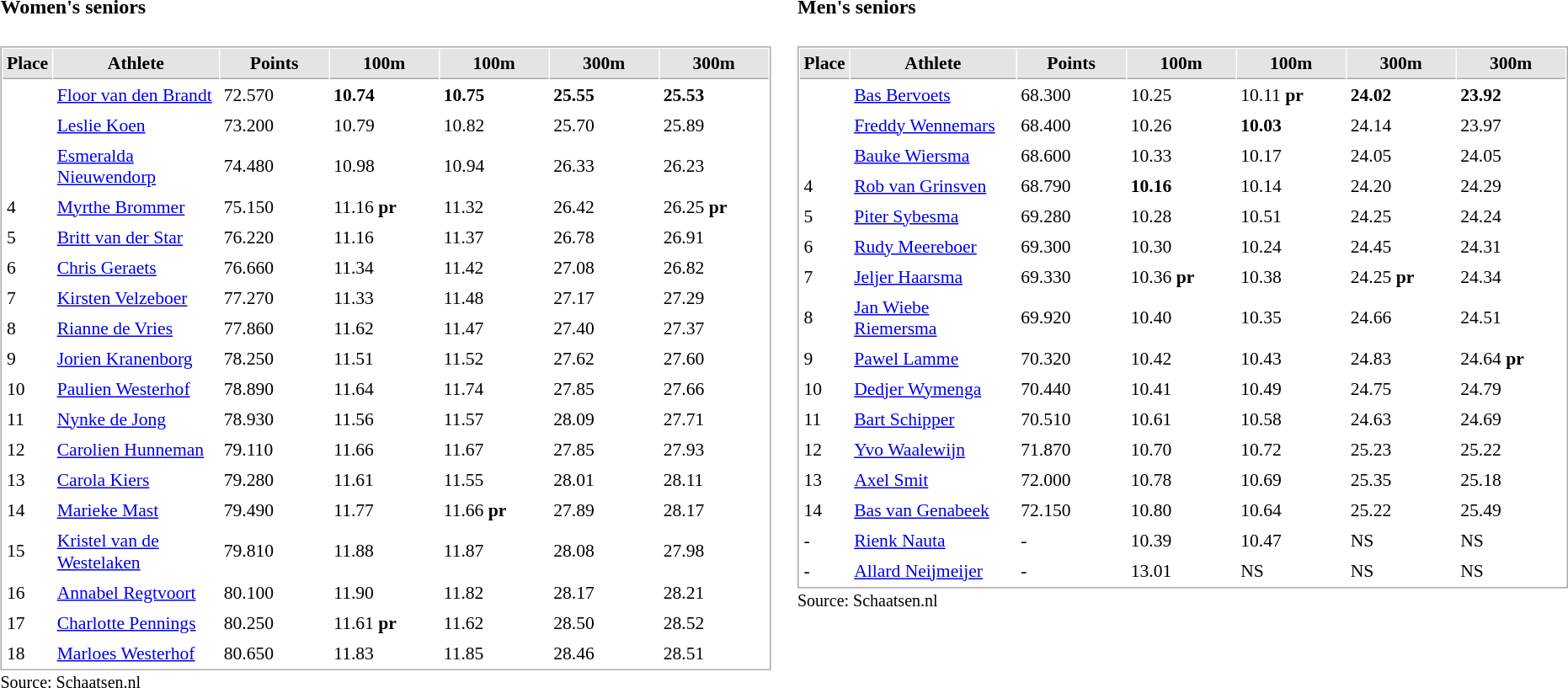<table width=100%>
<tr>
<td width=50% align=left valign=top><br><h4>Women's seniors</h4><table cellspacing="1" cellpadding="3" style="border:1px solid #AAAAAA;font-size:90%">
<tr bgcolor="#E4E4E4">
<th style="border-bottom:1px solid #AAAAAA" width=15>Place</th>
<th style="border-bottom:1px solid #AAAAAA" width=125>Athlete</th>
<th style="border-bottom:1px solid #AAAAAA" width=80>Points</th>
<th style="border-bottom:1px solid #AAAAAA" width=80>100m</th>
<th style="border-bottom:1px solid #AAAAAA" width=80>100m</th>
<th style="border-bottom:1px solid #AAAAAA" width=80>300m</th>
<th style="border-bottom:1px solid #AAAAAA" width=80>300m</th>
</tr>
<tr>
<td></td>
<td align="left"><a href='#'>Floor  van  den  Brandt</a></td>
<td>72.570</td>
<td><strong>10.74</strong></td>
<td><strong>10.75</strong></td>
<td><strong>25.55</strong></td>
<td><strong>25.53</strong></td>
</tr>
<tr>
<td></td>
<td align="left"><a href='#'>Leslie  Koen</a></td>
<td>73.200</td>
<td>10.79</td>
<td>10.82</td>
<td>25.70</td>
<td>25.89</td>
</tr>
<tr>
<td></td>
<td align="left"><a href='#'>Esmeralda  Nieuwendorp</a></td>
<td>74.480</td>
<td>10.98</td>
<td>10.94</td>
<td>26.33</td>
<td>26.23</td>
</tr>
<tr>
<td>4</td>
<td align="left"><a href='#'>Myrthe  Brommer</a></td>
<td>75.150</td>
<td>11.16 <strong>pr</strong></td>
<td>11.32</td>
<td>26.42</td>
<td>26.25 <strong>pr</strong></td>
</tr>
<tr>
<td>5</td>
<td align="left"><a href='#'>Britt  van  der  Star</a></td>
<td>76.220</td>
<td>11.16</td>
<td>11.37</td>
<td>26.78</td>
<td>26.91</td>
</tr>
<tr>
<td>6</td>
<td align="left"><a href='#'>Chris  Geraets</a></td>
<td>76.660</td>
<td>11.34</td>
<td>11.42</td>
<td>27.08</td>
<td>26.82</td>
</tr>
<tr>
<td>7</td>
<td align="left"><a href='#'>Kirsten  Velzeboer</a></td>
<td>77.270</td>
<td>11.33</td>
<td>11.48</td>
<td>27.17</td>
<td>27.29</td>
</tr>
<tr>
<td>8</td>
<td align="left"><a href='#'>Rianne  de  Vries</a></td>
<td>77.860</td>
<td>11.62</td>
<td>11.47</td>
<td>27.40</td>
<td>27.37</td>
</tr>
<tr>
<td>9</td>
<td align="left"><a href='#'>Jorien  Kranenborg</a></td>
<td>78.250</td>
<td>11.51</td>
<td>11.52</td>
<td>27.62</td>
<td>27.60</td>
</tr>
<tr>
<td>10</td>
<td align="left"><a href='#'>Paulien  Westerhof</a></td>
<td>78.890</td>
<td>11.64</td>
<td>11.74</td>
<td>27.85</td>
<td>27.66</td>
</tr>
<tr>
<td>11</td>
<td align="left"><a href='#'>Nynke  de  Jong</a></td>
<td>78.930</td>
<td>11.56</td>
<td>11.57</td>
<td>28.09</td>
<td>27.71</td>
</tr>
<tr>
<td>12</td>
<td align="left"><a href='#'>Carolien  Hunneman</a></td>
<td>79.110</td>
<td>11.66</td>
<td>11.67</td>
<td>27.85</td>
<td>27.93</td>
</tr>
<tr>
<td>13</td>
<td align="left"><a href='#'>Carola  Kiers</a></td>
<td>79.280</td>
<td>11.61</td>
<td>11.55</td>
<td>28.01</td>
<td>28.11</td>
</tr>
<tr>
<td>14</td>
<td align="left"><a href='#'>Marieke  Mast</a></td>
<td>79.490</td>
<td>11.77</td>
<td>11.66 <strong>pr</strong></td>
<td>27.89</td>
<td>28.17</td>
</tr>
<tr>
<td>15</td>
<td align="left"><a href='#'>Kristel  van  de  Westelaken</a></td>
<td>79.810</td>
<td>11.88</td>
<td>11.87</td>
<td>28.08</td>
<td>27.98</td>
</tr>
<tr>
<td>16</td>
<td align="left"><a href='#'>Annabel  Regtvoort</a></td>
<td>80.100</td>
<td>11.90</td>
<td>11.82</td>
<td>28.17</td>
<td>28.21</td>
</tr>
<tr>
<td>17</td>
<td align="left"><a href='#'>Charlotte  Pennings</a></td>
<td>80.250</td>
<td>11.61 <strong>pr</strong></td>
<td>11.62</td>
<td>28.50</td>
<td>28.52</td>
</tr>
<tr>
<td>18</td>
<td align="left"><a href='#'>Marloes  Westerhof</a></td>
<td>80.650</td>
<td>11.83</td>
<td>11.85</td>
<td>28.46</td>
<td>28.51</td>
</tr>
</table>
<small>Source: Schaatsen.nl </small></td>
<td width=50% align=left valign=top><br><h4>Men's seniors</h4><table cellspacing="1" cellpadding="3" style="border:1px solid #AAAAAA;font-size:90%">
<tr bgcolor="#E4E4E4">
<th style="border-bottom:1px solid #AAAAAA" width=15>Place</th>
<th style="border-bottom:1px solid #AAAAAA" width=125>Athlete</th>
<th style="border-bottom:1px solid #AAAAAA" width=80>Points</th>
<th style="border-bottom:1px solid #AAAAAA" width=80>100m</th>
<th style="border-bottom:1px solid #AAAAAA" width=80>100m</th>
<th style="border-bottom:1px solid #AAAAAA" width=80>300m</th>
<th style="border-bottom:1px solid #AAAAAA" width=80>300m</th>
</tr>
<tr>
<td></td>
<td align="left"><a href='#'>Bas Bervoets</a></td>
<td>68.300</td>
<td>10.25</td>
<td>10.11 <strong>pr</strong></td>
<td><strong>24.02</strong></td>
<td><strong>23.92</strong></td>
</tr>
<tr>
<td></td>
<td align="left"><a href='#'>Freddy Wennemars</a></td>
<td>68.400</td>
<td>10.26</td>
<td><strong>10.03</strong></td>
<td>24.14</td>
<td>23.97</td>
</tr>
<tr>
<td></td>
<td align="left"><a href='#'>Bauke Wiersma</a></td>
<td>68.600</td>
<td>10.33</td>
<td>10.17</td>
<td>24.05</td>
<td>24.05</td>
</tr>
<tr>
<td>4</td>
<td align="left"><a href='#'>Rob van Grinsven</a></td>
<td>68.790</td>
<td><strong>10.16</strong></td>
<td>10.14</td>
<td>24.20</td>
<td>24.29</td>
</tr>
<tr>
<td>5</td>
<td align="left"><a href='#'>Piter Sybesma</a></td>
<td>69.280</td>
<td>10.28</td>
<td>10.51</td>
<td>24.25</td>
<td>24.24</td>
</tr>
<tr>
<td>6</td>
<td align="left"><a href='#'>Rudy Meereboer</a></td>
<td>69.300</td>
<td>10.30</td>
<td>10.24</td>
<td>24.45</td>
<td>24.31</td>
</tr>
<tr>
<td>7</td>
<td align="left"><a href='#'>Jeljer Haarsma</a></td>
<td>69.330</td>
<td>10.36 <strong>pr</strong></td>
<td>10.38</td>
<td>24.25 <strong>pr</strong></td>
<td>24.34</td>
</tr>
<tr>
<td>8</td>
<td align="left"><a href='#'>Jan Wiebe Riemersma</a></td>
<td>69.920</td>
<td>10.40</td>
<td>10.35</td>
<td>24.66</td>
<td>24.51</td>
</tr>
<tr>
<td>9</td>
<td align="left"><a href='#'>Pawel Lamme</a></td>
<td>70.320</td>
<td>10.42</td>
<td>10.43</td>
<td>24.83</td>
<td>24.64 <strong>pr</strong></td>
</tr>
<tr>
<td>10</td>
<td align="left"><a href='#'>Dedjer Wymenga</a></td>
<td>70.440</td>
<td>10.41</td>
<td>10.49</td>
<td>24.75</td>
<td>24.79</td>
</tr>
<tr>
<td>11</td>
<td align="left"><a href='#'>Bart Schipper</a></td>
<td>70.510</td>
<td>10.61</td>
<td>10.58</td>
<td>24.63</td>
<td>24.69</td>
</tr>
<tr>
<td>12</td>
<td align="left"><a href='#'>Yvo Waalewijn</a></td>
<td>71.870</td>
<td>10.70</td>
<td>10.72</td>
<td>25.23</td>
<td>25.22</td>
</tr>
<tr>
<td>13</td>
<td align="left"><a href='#'>Axel Smit</a></td>
<td>72.000</td>
<td>10.78</td>
<td>10.69</td>
<td>25.35</td>
<td>25.18</td>
</tr>
<tr>
<td>14</td>
<td align="left"><a href='#'>Bas van Genabeek</a></td>
<td>72.150</td>
<td>10.80</td>
<td>10.64</td>
<td>25.22</td>
<td>25.49</td>
</tr>
<tr>
<td>-</td>
<td align="left"><a href='#'>Rienk Nauta</a></td>
<td>-</td>
<td>10.39</td>
<td>10.47</td>
<td>NS</td>
<td>NS</td>
</tr>
<tr>
<td>-</td>
<td align="left"><a href='#'>Allard Neijmeijer</a></td>
<td>-</td>
<td>13.01</td>
<td>NS</td>
<td>NS</td>
<td>NS</td>
</tr>
</table>
<small>Source: Schaatsen.nl </small></td>
</tr>
</table>
